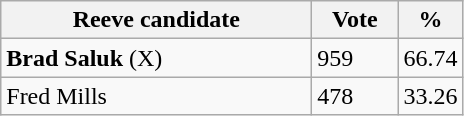<table class="wikitable">
<tr>
<th width="200px">Reeve candidate</th>
<th width="50px">Vote</th>
<th width="30px">%</th>
</tr>
<tr>
<td><strong>Brad Saluk</strong> (X)</td>
<td>959</td>
<td>66.74</td>
</tr>
<tr>
<td>Fred Mills</td>
<td>478</td>
<td>33.26</td>
</tr>
</table>
